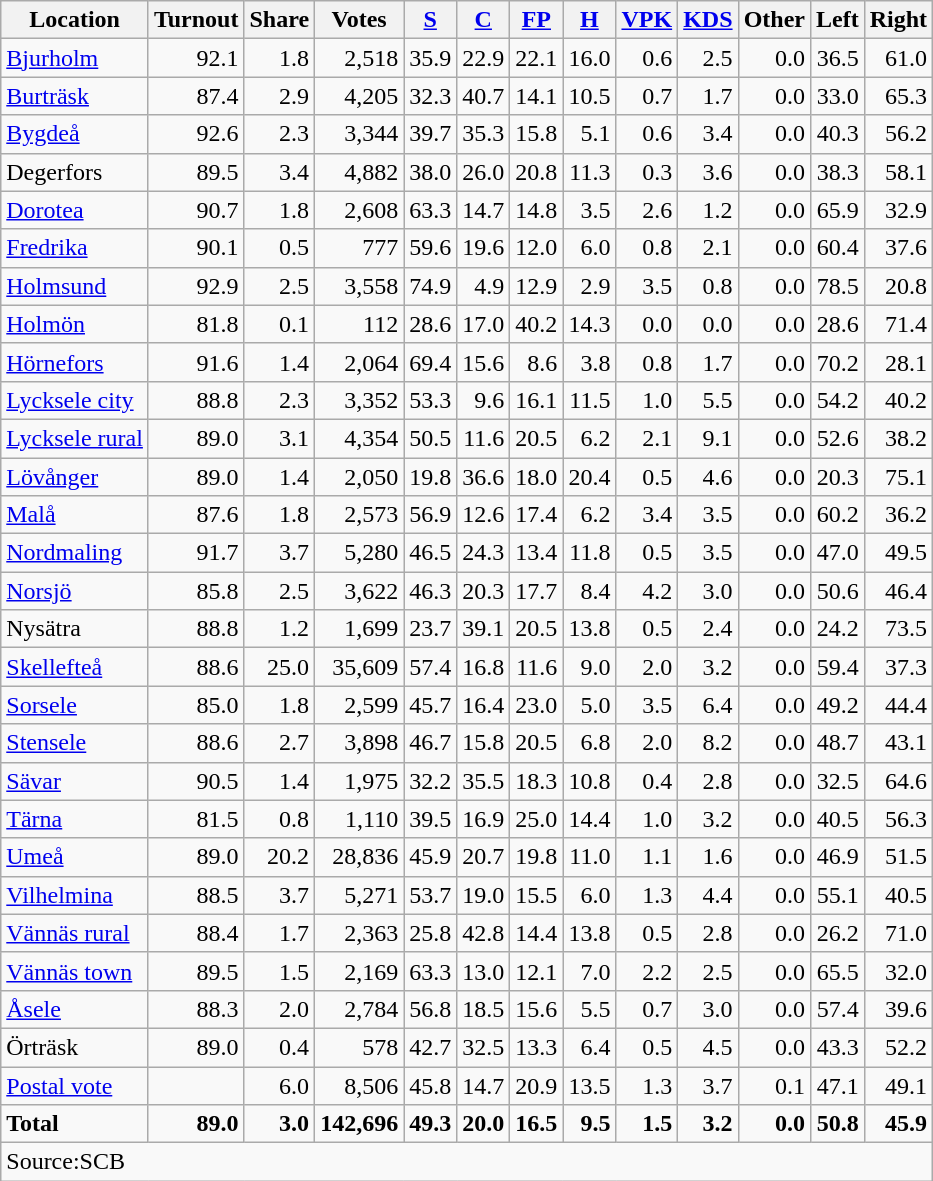<table class="wikitable sortable" style=text-align:right>
<tr>
<th>Location</th>
<th>Turnout</th>
<th>Share</th>
<th>Votes</th>
<th><a href='#'>S</a></th>
<th><a href='#'>C</a></th>
<th><a href='#'>FP</a></th>
<th><a href='#'>H</a></th>
<th><a href='#'>VPK</a></th>
<th><a href='#'>KDS</a></th>
<th>Other</th>
<th>Left</th>
<th>Right</th>
</tr>
<tr>
<td align=left><a href='#'>Bjurholm</a></td>
<td>92.1</td>
<td>1.8</td>
<td>2,518</td>
<td>35.9</td>
<td>22.9</td>
<td>22.1</td>
<td>16.0</td>
<td>0.6</td>
<td>2.5</td>
<td>0.0</td>
<td>36.5</td>
<td>61.0</td>
</tr>
<tr>
<td align=left><a href='#'>Burträsk</a></td>
<td>87.4</td>
<td>2.9</td>
<td>4,205</td>
<td>32.3</td>
<td>40.7</td>
<td>14.1</td>
<td>10.5</td>
<td>0.7</td>
<td>1.7</td>
<td>0.0</td>
<td>33.0</td>
<td>65.3</td>
</tr>
<tr>
<td align=left><a href='#'>Bygdeå</a></td>
<td>92.6</td>
<td>2.3</td>
<td>3,344</td>
<td>39.7</td>
<td>35.3</td>
<td>15.8</td>
<td>5.1</td>
<td>0.6</td>
<td>3.4</td>
<td>0.0</td>
<td>40.3</td>
<td>56.2</td>
</tr>
<tr>
<td align=left>Degerfors</td>
<td>89.5</td>
<td>3.4</td>
<td>4,882</td>
<td>38.0</td>
<td>26.0</td>
<td>20.8</td>
<td>11.3</td>
<td>0.3</td>
<td>3.6</td>
<td>0.0</td>
<td>38.3</td>
<td>58.1</td>
</tr>
<tr>
<td align=left><a href='#'>Dorotea</a></td>
<td>90.7</td>
<td>1.8</td>
<td>2,608</td>
<td>63.3</td>
<td>14.7</td>
<td>14.8</td>
<td>3.5</td>
<td>2.6</td>
<td>1.2</td>
<td>0.0</td>
<td>65.9</td>
<td>32.9</td>
</tr>
<tr>
<td align=left><a href='#'>Fredrika</a></td>
<td>90.1</td>
<td>0.5</td>
<td>777</td>
<td>59.6</td>
<td>19.6</td>
<td>12.0</td>
<td>6.0</td>
<td>0.8</td>
<td>2.1</td>
<td>0.0</td>
<td>60.4</td>
<td>37.6</td>
</tr>
<tr>
<td align=left><a href='#'>Holmsund</a></td>
<td>92.9</td>
<td>2.5</td>
<td>3,558</td>
<td>74.9</td>
<td>4.9</td>
<td>12.9</td>
<td>2.9</td>
<td>3.5</td>
<td>0.8</td>
<td>0.0</td>
<td>78.5</td>
<td>20.8</td>
</tr>
<tr>
<td align=left><a href='#'>Holmön</a></td>
<td>81.8</td>
<td>0.1</td>
<td>112</td>
<td>28.6</td>
<td>17.0</td>
<td>40.2</td>
<td>14.3</td>
<td>0.0</td>
<td>0.0</td>
<td>0.0</td>
<td>28.6</td>
<td>71.4</td>
</tr>
<tr>
<td align=left><a href='#'>Hörnefors</a></td>
<td>91.6</td>
<td>1.4</td>
<td>2,064</td>
<td>69.4</td>
<td>15.6</td>
<td>8.6</td>
<td>3.8</td>
<td>0.8</td>
<td>1.7</td>
<td>0.0</td>
<td>70.2</td>
<td>28.1</td>
</tr>
<tr>
<td align=left><a href='#'>Lycksele city</a></td>
<td>88.8</td>
<td>2.3</td>
<td>3,352</td>
<td>53.3</td>
<td>9.6</td>
<td>16.1</td>
<td>11.5</td>
<td>1.0</td>
<td>5.5</td>
<td>0.0</td>
<td>54.2</td>
<td>40.2</td>
</tr>
<tr>
<td align=left><a href='#'>Lycksele rural</a></td>
<td>89.0</td>
<td>3.1</td>
<td>4,354</td>
<td>50.5</td>
<td>11.6</td>
<td>20.5</td>
<td>6.2</td>
<td>2.1</td>
<td>9.1</td>
<td>0.0</td>
<td>52.6</td>
<td>38.2</td>
</tr>
<tr>
<td align=left><a href='#'>Lövånger</a></td>
<td>89.0</td>
<td>1.4</td>
<td>2,050</td>
<td>19.8</td>
<td>36.6</td>
<td>18.0</td>
<td>20.4</td>
<td>0.5</td>
<td>4.6</td>
<td>0.0</td>
<td>20.3</td>
<td>75.1</td>
</tr>
<tr>
<td align=left><a href='#'>Malå</a></td>
<td>87.6</td>
<td>1.8</td>
<td>2,573</td>
<td>56.9</td>
<td>12.6</td>
<td>17.4</td>
<td>6.2</td>
<td>3.4</td>
<td>3.5</td>
<td>0.0</td>
<td>60.2</td>
<td>36.2</td>
</tr>
<tr>
<td align=left><a href='#'>Nordmaling</a></td>
<td>91.7</td>
<td>3.7</td>
<td>5,280</td>
<td>46.5</td>
<td>24.3</td>
<td>13.4</td>
<td>11.8</td>
<td>0.5</td>
<td>3.5</td>
<td>0.0</td>
<td>47.0</td>
<td>49.5</td>
</tr>
<tr>
<td align=left><a href='#'>Norsjö</a></td>
<td>85.8</td>
<td>2.5</td>
<td>3,622</td>
<td>46.3</td>
<td>20.3</td>
<td>17.7</td>
<td>8.4</td>
<td>4.2</td>
<td>3.0</td>
<td>0.0</td>
<td>50.6</td>
<td>46.4</td>
</tr>
<tr>
<td align=left>Nysätra</td>
<td>88.8</td>
<td>1.2</td>
<td>1,699</td>
<td>23.7</td>
<td>39.1</td>
<td>20.5</td>
<td>13.8</td>
<td>0.5</td>
<td>2.4</td>
<td>0.0</td>
<td>24.2</td>
<td>73.5</td>
</tr>
<tr>
<td align=left><a href='#'>Skellefteå</a></td>
<td>88.6</td>
<td>25.0</td>
<td>35,609</td>
<td>57.4</td>
<td>16.8</td>
<td>11.6</td>
<td>9.0</td>
<td>2.0</td>
<td>3.2</td>
<td>0.0</td>
<td>59.4</td>
<td>37.3</td>
</tr>
<tr>
<td align=left><a href='#'>Sorsele</a></td>
<td>85.0</td>
<td>1.8</td>
<td>2,599</td>
<td>45.7</td>
<td>16.4</td>
<td>23.0</td>
<td>5.0</td>
<td>3.5</td>
<td>6.4</td>
<td>0.0</td>
<td>49.2</td>
<td>44.4</td>
</tr>
<tr>
<td align=left><a href='#'>Stensele</a></td>
<td>88.6</td>
<td>2.7</td>
<td>3,898</td>
<td>46.7</td>
<td>15.8</td>
<td>20.5</td>
<td>6.8</td>
<td>2.0</td>
<td>8.2</td>
<td>0.0</td>
<td>48.7</td>
<td>43.1</td>
</tr>
<tr>
<td align=left><a href='#'>Sävar</a></td>
<td>90.5</td>
<td>1.4</td>
<td>1,975</td>
<td>32.2</td>
<td>35.5</td>
<td>18.3</td>
<td>10.8</td>
<td>0.4</td>
<td>2.8</td>
<td>0.0</td>
<td>32.5</td>
<td>64.6</td>
</tr>
<tr>
<td align=left><a href='#'>Tärna</a></td>
<td>81.5</td>
<td>0.8</td>
<td>1,110</td>
<td>39.5</td>
<td>16.9</td>
<td>25.0</td>
<td>14.4</td>
<td>1.0</td>
<td>3.2</td>
<td>0.0</td>
<td>40.5</td>
<td>56.3</td>
</tr>
<tr>
<td align=left><a href='#'>Umeå</a></td>
<td>89.0</td>
<td>20.2</td>
<td>28,836</td>
<td>45.9</td>
<td>20.7</td>
<td>19.8</td>
<td>11.0</td>
<td>1.1</td>
<td>1.6</td>
<td>0.0</td>
<td>46.9</td>
<td>51.5</td>
</tr>
<tr>
<td align=left><a href='#'>Vilhelmina</a></td>
<td>88.5</td>
<td>3.7</td>
<td>5,271</td>
<td>53.7</td>
<td>19.0</td>
<td>15.5</td>
<td>6.0</td>
<td>1.3</td>
<td>4.4</td>
<td>0.0</td>
<td>55.1</td>
<td>40.5</td>
</tr>
<tr>
<td align=left><a href='#'>Vännäs rural</a></td>
<td>88.4</td>
<td>1.7</td>
<td>2,363</td>
<td>25.8</td>
<td>42.8</td>
<td>14.4</td>
<td>13.8</td>
<td>0.5</td>
<td>2.8</td>
<td>0.0</td>
<td>26.2</td>
<td>71.0</td>
</tr>
<tr>
<td align=left><a href='#'>Vännäs town</a></td>
<td>89.5</td>
<td>1.5</td>
<td>2,169</td>
<td>63.3</td>
<td>13.0</td>
<td>12.1</td>
<td>7.0</td>
<td>2.2</td>
<td>2.5</td>
<td>0.0</td>
<td>65.5</td>
<td>32.0</td>
</tr>
<tr>
<td align=left><a href='#'>Åsele</a></td>
<td>88.3</td>
<td>2.0</td>
<td>2,784</td>
<td>56.8</td>
<td>18.5</td>
<td>15.6</td>
<td>5.5</td>
<td>0.7</td>
<td>3.0</td>
<td>0.0</td>
<td>57.4</td>
<td>39.6</td>
</tr>
<tr>
<td align=left>Örträsk</td>
<td>89.0</td>
<td>0.4</td>
<td>578</td>
<td>42.7</td>
<td>32.5</td>
<td>13.3</td>
<td>6.4</td>
<td>0.5</td>
<td>4.5</td>
<td>0.0</td>
<td>43.3</td>
<td>52.2</td>
</tr>
<tr>
<td align=left><a href='#'>Postal vote</a></td>
<td></td>
<td>6.0</td>
<td>8,506</td>
<td>45.8</td>
<td>14.7</td>
<td>20.9</td>
<td>13.5</td>
<td>1.3</td>
<td>3.7</td>
<td>0.1</td>
<td>47.1</td>
<td>49.1</td>
</tr>
<tr>
<td align=left><strong>Total</strong></td>
<td><strong>89.0</strong></td>
<td><strong>3.0</strong></td>
<td><strong>142,696</strong></td>
<td><strong>49.3</strong></td>
<td><strong>20.0</strong></td>
<td><strong>16.5</strong></td>
<td><strong>9.5</strong></td>
<td><strong>1.5</strong></td>
<td><strong>3.2</strong></td>
<td><strong>0.0</strong></td>
<td><strong>50.8</strong></td>
<td><strong>45.9</strong></td>
</tr>
<tr>
<td align=left colspan=13>Source:SCB </td>
</tr>
</table>
